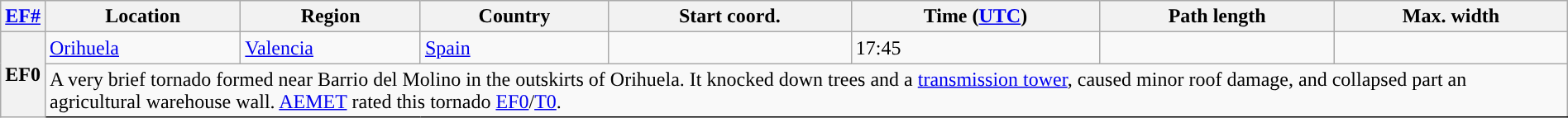<table class="wikitable sortable" style="width:100%;">
<tr>
<th scope="col" width="2%" align="center"><a href='#'>EF#</a></th>
<th scope="col" align="center" class="unsortable">Location</th>
<th scope="col" align="center" class="unsortable">Region</th>
<th scope="col" align="center">Country</th>
<th scope="col" align="center">Start coord.</th>
<th scope="col" align="center">Time (<a href='#'>UTC</a>)</th>
<th scope="col" align="center">Path length</th>
<th scope="col" align="center">Max. width</th>
</tr>
<tr>
<th scope="row" rowspan="2" style="background-color:#">EF0</th>
<td><a href='#'>Orihuela</a></td>
<td><a href='#'>Valencia</a></td>
<td><a href='#'>Spain</a></td>
<td></td>
<td>17:45</td>
<td></td>
<td></td>
</tr>
<tr class="expand-child">
<td colspan="8" style=" border-bottom: 1px solid black;">A very brief tornado formed near Barrio del Molino in the outskirts of Orihuela. It knocked down trees and a <a href='#'>transmission tower</a>, caused minor roof damage, and collapsed part an agricultural warehouse wall. <a href='#'>AEMET</a> rated this tornado <a href='#'>EF0</a>/<a href='#'>T0</a>.</td>
</tr>
</table>
